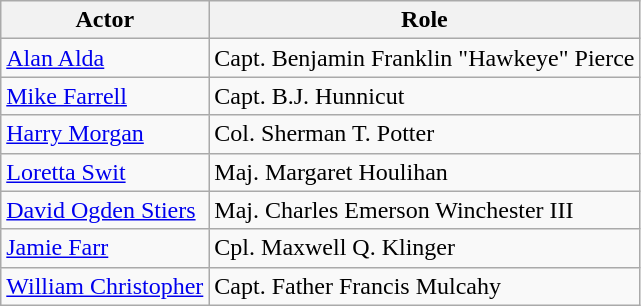<table class="wikitable">
<tr>
<th>Actor</th>
<th>Role</th>
</tr>
<tr>
<td><a href='#'>Alan Alda</a></td>
<td>Capt. Benjamin Franklin "Hawkeye" Pierce</td>
</tr>
<tr>
<td><a href='#'>Mike Farrell</a></td>
<td>Capt. B.J. Hunnicut</td>
</tr>
<tr>
<td><a href='#'>Harry Morgan</a></td>
<td>Col. Sherman T. Potter</td>
</tr>
<tr>
<td><a href='#'>Loretta Swit</a></td>
<td>Maj. Margaret Houlihan</td>
</tr>
<tr>
<td><a href='#'>David Ogden Stiers</a></td>
<td>Maj. Charles Emerson Winchester III</td>
</tr>
<tr>
<td><a href='#'>Jamie Farr</a></td>
<td>Cpl. Maxwell Q. Klinger</td>
</tr>
<tr>
<td><a href='#'>William Christopher</a></td>
<td>Capt. Father Francis Mulcahy</td>
</tr>
</table>
